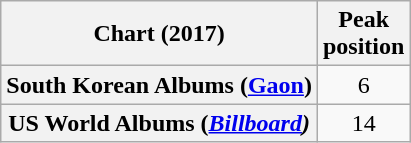<table class="wikitable plainrowheaders sortable" border="1" style="text-align:center;">
<tr>
<th scope="col">Chart (2017)</th>
<th scope="col">Peak<br>position</th>
</tr>
<tr>
<th scope="row">South Korean Albums (<a href='#'>Gaon</a>)</th>
<td>6</td>
</tr>
<tr>
<th scope="row">US World Albums (<em><a href='#'>Billboard</a>)</em></th>
<td>14</td>
</tr>
</table>
